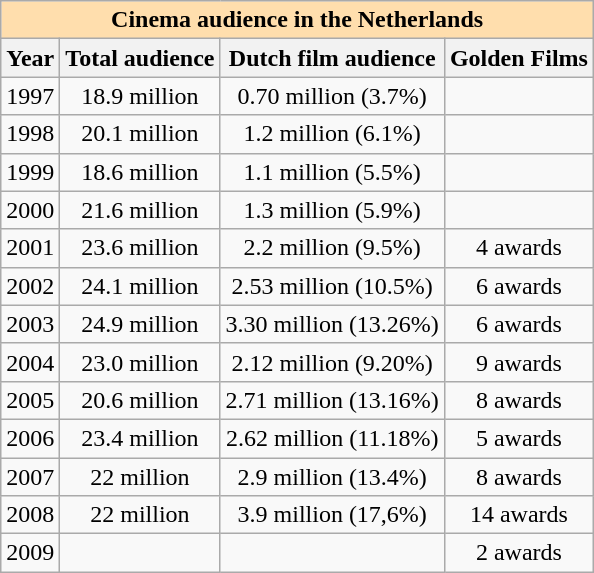<table class="wikitable" style="text-align: center;" |>
<tr>
<th colspan="5" style="background: #ffdead;">Cinema audience in the Netherlands</th>
</tr>
<tr>
<th>Year</th>
<th>Total audience</th>
<th>Dutch film audience</th>
<th>Golden Films</th>
</tr>
<tr>
<td>1997</td>
<td>18.9 million</td>
<td>0.70 million (3.7%)</td>
<td></td>
</tr>
<tr>
<td>1998</td>
<td>20.1 million</td>
<td>1.2 million (6.1%)</td>
<td></td>
</tr>
<tr>
<td>1999</td>
<td>18.6 million</td>
<td>1.1 million (5.5%)</td>
<td></td>
</tr>
<tr>
<td>2000</td>
<td>21.6 million</td>
<td>1.3 million (5.9%)</td>
<td></td>
</tr>
<tr>
<td>2001</td>
<td>23.6 million</td>
<td>2.2 million (9.5%)</td>
<td>4 awards</td>
</tr>
<tr>
<td>2002</td>
<td>24.1 million</td>
<td>2.53 million (10.5%)</td>
<td>6 awards</td>
</tr>
<tr>
<td>2003</td>
<td>24.9 million</td>
<td>3.30 million (13.26%)</td>
<td>6 awards</td>
</tr>
<tr>
<td>2004</td>
<td>23.0 million</td>
<td>2.12 million (9.20%)</td>
<td>9 awards</td>
</tr>
<tr>
<td>2005</td>
<td>20.6 million</td>
<td>2.71 million (13.16%)</td>
<td>8 awards</td>
</tr>
<tr>
<td>2006</td>
<td>23.4 million</td>
<td>2.62 million (11.18%)</td>
<td>5 awards</td>
</tr>
<tr>
<td>2007</td>
<td>22 million</td>
<td>2.9 million (13.4%)</td>
<td>8 awards</td>
</tr>
<tr>
<td>2008</td>
<td>22 million</td>
<td>3.9 million (17,6%)</td>
<td>14 awards</td>
</tr>
<tr>
<td>2009</td>
<td></td>
<td></td>
<td>2 awards</td>
</tr>
</table>
